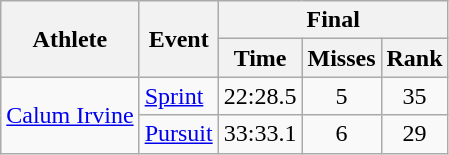<table class="wikitable">
<tr>
<th rowspan="2">Athlete</th>
<th rowspan="2">Event</th>
<th colspan="3">Final</th>
</tr>
<tr>
<th>Time</th>
<th>Misses</th>
<th>Rank</th>
</tr>
<tr>
<td rowspan="2"><a href='#'>Calum Irvine</a></td>
<td><a href='#'>Sprint</a></td>
<td align="center">22:28.5</td>
<td align="center">5</td>
<td align="center">35</td>
</tr>
<tr>
<td><a href='#'>Pursuit</a></td>
<td align="center">33:33.1</td>
<td align="center">6</td>
<td align="center">29</td>
</tr>
</table>
